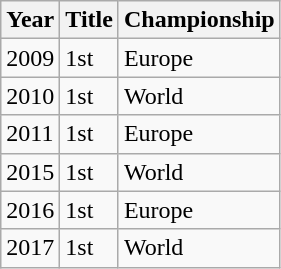<table class="wikitable">
<tr>
<th>Year</th>
<th>Title</th>
<th>Championship</th>
</tr>
<tr>
<td>2009</td>
<td>1st</td>
<td>Europe</td>
</tr>
<tr>
<td>2010</td>
<td>1st</td>
<td>World</td>
</tr>
<tr>
<td>2011</td>
<td>1st</td>
<td>Europe</td>
</tr>
<tr>
<td>2015</td>
<td>1st</td>
<td>World</td>
</tr>
<tr>
<td>2016</td>
<td>1st</td>
<td>Europe</td>
</tr>
<tr>
<td>2017</td>
<td>1st</td>
<td>World</td>
</tr>
</table>
